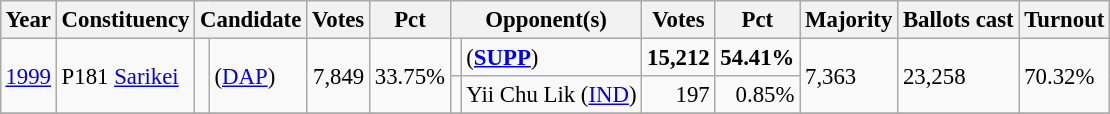<table class="wikitable" style="margin:0.5em ; font-size:95%">
<tr>
<th>Year</th>
<th>Constituency</th>
<th colspan="2">Candidate</th>
<th>Votes</th>
<th>Pct</th>
<th colspan=2>Opponent(s)</th>
<th>Votes</th>
<th>Pct</th>
<th>Majority</th>
<th>Ballots cast</th>
<th>Turnout</th>
</tr>
<tr>
<td rowspan="2"><a href='#'>1999</a></td>
<td rowspan="2">P181 <a href='#'>Sarikei</a></td>
<td rowspan="2" ></td>
<td rowspan="2"> (<a href='#'>DAP</a>)</td>
<td rowspan="2" align="right">7,849</td>
<td rowspan="2">33.75%</td>
<td></td>
<td> (<a href='#'><strong>SUPP</strong></a>)</td>
<td align="right"><strong>15,212</strong></td>
<td><strong>54.41%</strong></td>
<td rowspan="2">7,363</td>
<td rowspan="2">23,258</td>
<td rowspan="2">70.32%</td>
</tr>
<tr>
<td></td>
<td>Yii Chu Lik (<a href='#'>IND</a>)</td>
<td align=right>197</td>
<td align=right>0.85%</td>
</tr>
<tr>
</tr>
</table>
